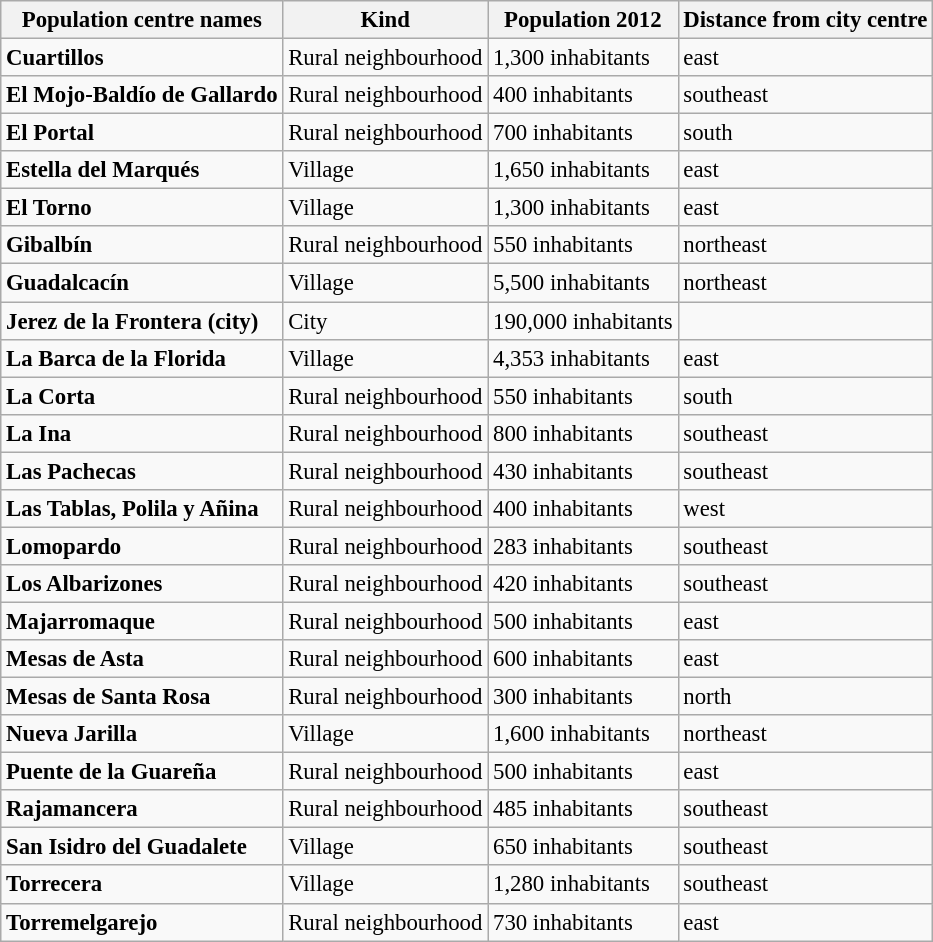<table class="wikitable" style="font-size: 95%;">
<tr>
<th>Population centre names</th>
<th>Kind</th>
<th>Population 2012</th>
<th>Distance from city centre</th>
</tr>
<tr>
<td><strong>Cuartillos</strong></td>
<td>Rural neighbourhood</td>
<td>1,300 inhabitants</td>
<td> east</td>
</tr>
<tr>
<td><strong>El Mojo-Baldío de Gallardo</strong></td>
<td>Rural neighbourhood</td>
<td>400 inhabitants</td>
<td> southeast</td>
</tr>
<tr>
<td><strong>El Portal</strong></td>
<td>Rural neighbourhood</td>
<td>700 inhabitants</td>
<td> south</td>
</tr>
<tr>
<td><strong>Estella del Marqués</strong></td>
<td>Village</td>
<td>1,650 inhabitants</td>
<td> east</td>
</tr>
<tr>
<td><strong>El Torno</strong></td>
<td>Village</td>
<td>1,300 inhabitants</td>
<td> east</td>
</tr>
<tr>
<td><strong>Gibalbín</strong></td>
<td>Rural neighbourhood</td>
<td>550 inhabitants</td>
<td> northeast</td>
</tr>
<tr>
<td><strong>Guadalcacín</strong></td>
<td>Village</td>
<td>5,500 inhabitants</td>
<td> northeast</td>
</tr>
<tr>
<td><strong>Jerez de la Frontera (city)</strong></td>
<td>City</td>
<td>190,000 inhabitants</td>
<td></td>
</tr>
<tr>
<td><strong>La Barca de la Florida</strong></td>
<td>Village</td>
<td>4,353 inhabitants</td>
<td> east</td>
</tr>
<tr>
<td><strong>La Corta</strong></td>
<td>Rural neighbourhood</td>
<td>550 inhabitants</td>
<td> south</td>
</tr>
<tr>
<td><strong>La Ina</strong></td>
<td>Rural neighbourhood</td>
<td>800 inhabitants</td>
<td> southeast</td>
</tr>
<tr>
<td><strong>Las Pachecas</strong></td>
<td>Rural neighbourhood</td>
<td>430 inhabitants</td>
<td> southeast</td>
</tr>
<tr>
<td><strong>Las Tablas, Polila y Añina</strong></td>
<td>Rural neighbourhood</td>
<td>400 inhabitants</td>
<td> west</td>
</tr>
<tr>
<td><strong>Lomopardo</strong></td>
<td>Rural neighbourhood</td>
<td>283 inhabitants</td>
<td> southeast</td>
</tr>
<tr>
<td><strong>Los Albarizones</strong></td>
<td>Rural neighbourhood</td>
<td>420 inhabitants</td>
<td> southeast</td>
</tr>
<tr>
<td><strong>Majarromaque</strong></td>
<td>Rural neighbourhood</td>
<td>500 inhabitants</td>
<td> east</td>
</tr>
<tr>
<td><strong>Mesas de Asta</strong></td>
<td>Rural neighbourhood</td>
<td>600 inhabitants</td>
<td> east</td>
</tr>
<tr>
<td><strong>Mesas de Santa Rosa</strong></td>
<td>Rural neighbourhood</td>
<td>300 inhabitants</td>
<td> north</td>
</tr>
<tr>
<td><strong>Nueva Jarilla</strong></td>
<td>Village</td>
<td>1,600 inhabitants</td>
<td> northeast</td>
</tr>
<tr>
<td><strong>Puente de la Guareña</strong></td>
<td>Rural neighbourhood</td>
<td>500 inhabitants</td>
<td> east</td>
</tr>
<tr>
<td><strong>Rajamancera</strong></td>
<td>Rural neighbourhood</td>
<td>485 inhabitants</td>
<td> southeast</td>
</tr>
<tr>
<td><strong>San Isidro del Guadalete</strong></td>
<td>Village</td>
<td>650 inhabitants</td>
<td> southeast</td>
</tr>
<tr>
<td><strong>Torrecera</strong></td>
<td>Village</td>
<td>1,280 inhabitants</td>
<td> southeast</td>
</tr>
<tr>
<td><strong>Torremelgarejo</strong></td>
<td>Rural neighbourhood</td>
<td>730 inhabitants</td>
<td> east</td>
</tr>
</table>
